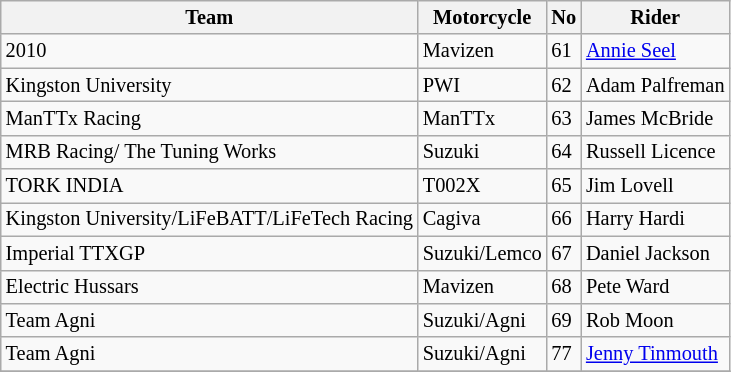<table class="wikitable" style="font-size: 85%;">
<tr>
<th>Team</th>
<th>Motorcycle</th>
<th>No</th>
<th>Rider</th>
</tr>
<tr>
<td> 2010</td>
<td>Mavizen</td>
<td>61</td>
<td> <a href='#'>Annie Seel</a></td>
</tr>
<tr>
<td>Kingston University</td>
<td>PWI</td>
<td>62</td>
<td> Adam Palfreman</td>
</tr>
<tr>
<td>ManTTx Racing</td>
<td>ManTTx</td>
<td>63</td>
<td>James McBride</td>
</tr>
<tr>
<td>MRB Racing/ The Tuning Works</td>
<td>Suzuki</td>
<td>64</td>
<td> Russell Licence</td>
</tr>
<tr>
<td>TORK INDIA</td>
<td>T002X</td>
<td>65</td>
<td> Jim Lovell</td>
</tr>
<tr>
<td>Kingston University/LiFeBATT/LiFeTech Racing</td>
<td>Cagiva</td>
<td>66</td>
<td> Harry Hardi</td>
</tr>
<tr>
<td>Imperial TTXGP</td>
<td>Suzuki/Lemco</td>
<td>67</td>
<td> Daniel Jackson</td>
</tr>
<tr>
<td>Electric Hussars</td>
<td>Mavizen</td>
<td>68</td>
<td> Pete Ward</td>
</tr>
<tr>
<td>Team Agni</td>
<td>Suzuki/Agni</td>
<td>69</td>
<td> Rob Moon</td>
</tr>
<tr>
<td>Team Agni</td>
<td>Suzuki/Agni</td>
<td>77</td>
<td> <a href='#'>Jenny Tinmouth</a></td>
</tr>
<tr>
</tr>
</table>
